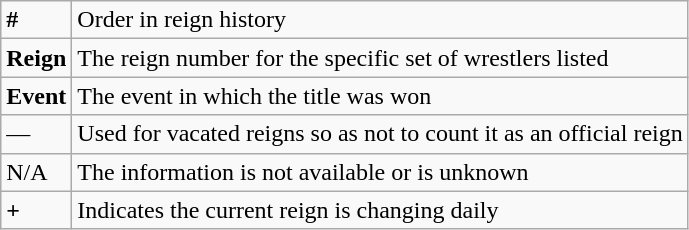<table class="wikitable">
<tr>
<td><strong>#</strong></td>
<td>Order in reign history</td>
</tr>
<tr>
<td><strong>Reign</strong></td>
<td>The reign number for the specific set of wrestlers listed</td>
</tr>
<tr>
<td><strong>Event</strong></td>
<td>The event in which the title was won</td>
</tr>
<tr>
<td>—</td>
<td>Used for vacated reigns so as not to count it as an official reign</td>
</tr>
<tr>
<td>N/A</td>
<td>The information is not available or is unknown</td>
</tr>
<tr>
<td><strong>+</strong></td>
<td>Indicates the current reign is changing daily</td>
</tr>
</table>
